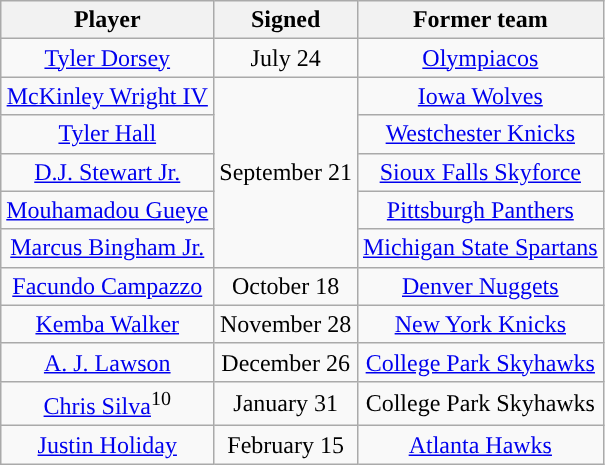<table class="wikitable sortable sortable" style="text-align: center">
<tr>
<th>Player</th>
<th>Signed</th>
<th>Former team</th>
</tr>
<tr>
<td><a href='#'>Tyler Dorsey</a></td>
<td>July 24</td>
<td> <a href='#'>Olympiacos</a></td>
</tr>
<tr>
<td><a href='#'>McKinley Wright IV</a></td>
<td rowspan=5>September 21</td>
<td><a href='#'>Iowa Wolves</a></td>
</tr>
<tr>
<td><a href='#'>Tyler Hall</a></td>
<td><a href='#'>Westchester Knicks</a></td>
</tr>
<tr>
<td><a href='#'>D.J. Stewart Jr.</a></td>
<td><a href='#'>Sioux Falls Skyforce</a></td>
</tr>
<tr>
<td><a href='#'>Mouhamadou Gueye</a></td>
<td><a href='#'>Pittsburgh Panthers</a></td>
</tr>
<tr>
<td><a href='#'>Marcus Bingham Jr.</a></td>
<td><a href='#'>Michigan State Spartans</a></td>
</tr>
<tr>
<td><a href='#'>Facundo Campazzo</a></td>
<td>October 18</td>
<td><a href='#'>Denver Nuggets</a></td>
</tr>
<tr>
<td><a href='#'>Kemba Walker</a></td>
<td>November 28</td>
<td><a href='#'>New York Knicks</a></td>
</tr>
<tr>
<td><a href='#'>A. J. Lawson</a></td>
<td>December 26</td>
<td><a href='#'>College Park Skyhawks</a></td>
</tr>
<tr>
<td><a href='#'>Chris Silva</a><sup>10</sup></td>
<td>January 31</td>
<td>College Park Skyhawks</td>
</tr>
<tr>
<td><a href='#'>Justin Holiday</a></td>
<td>February 15</td>
<td><a href='#'>Atlanta Hawks</a></td>
</tr>
</table>
